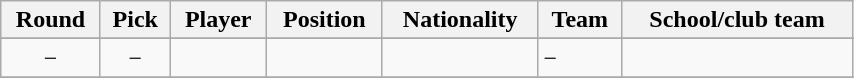<table class="wikitable" width="45%">
<tr>
<th>Round</th>
<th>Pick</th>
<th>Player</th>
<th>Position</th>
<th>Nationality</th>
<th>Team</th>
<th>School/club team</th>
</tr>
<tr>
</tr>
<tr>
<td align=center>−</td>
<td align=center>−</td>
<td></td>
<td align=center></td>
<td></td>
<td>−</td>
<td></td>
</tr>
<tr>
</tr>
</table>
